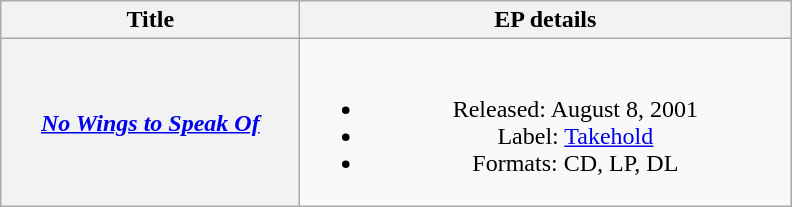<table class="wikitable plainrowheaders" style="text-align:center;">
<tr>
<th scope="col" style="width:12em;">Title</th>
<th scope="col" style="width:20em;">EP details</th>
</tr>
<tr>
<th scope="row"><em><a href='#'>No Wings to Speak Of</a></em></th>
<td><br><ul><li>Released: August 8, 2001</li><li>Label: <a href='#'>Takehold</a></li><li>Formats: CD, LP, DL</li></ul></td>
</tr>
</table>
